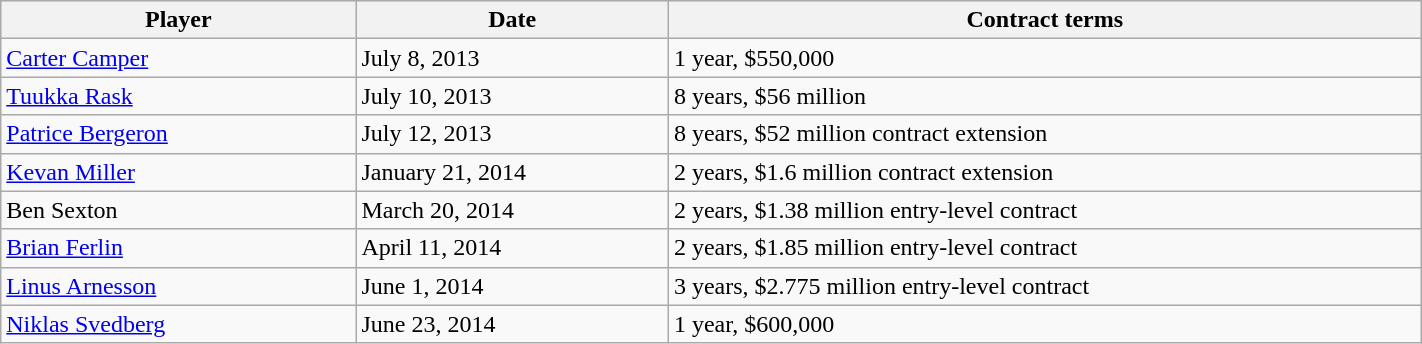<table class="wikitable" style="width:75%;">
<tr style="text-align:center; background:#ddd;">
<th style="width:25%;">Player</th>
<th style="width:22%;">Date</th>
<th style="width:53%;">Contract terms</th>
</tr>
<tr>
<td><a href='#'>Carter Camper</a></td>
<td>July 8, 2013</td>
<td>1 year, $550,000</td>
</tr>
<tr>
<td><a href='#'>Tuukka Rask</a></td>
<td>July 10, 2013</td>
<td>8 years, $56 million</td>
</tr>
<tr>
<td><a href='#'>Patrice Bergeron</a></td>
<td>July 12, 2013</td>
<td>8 years, $52 million contract extension</td>
</tr>
<tr>
<td><a href='#'>Kevan Miller</a></td>
<td>January 21, 2014</td>
<td>2 years, $1.6 million contract extension</td>
</tr>
<tr>
<td>Ben Sexton</td>
<td>March 20, 2014</td>
<td>2 years, $1.38 million entry-level contract</td>
</tr>
<tr>
<td><a href='#'>Brian Ferlin</a></td>
<td>April 11, 2014</td>
<td>2 years, $1.85 million entry-level contract</td>
</tr>
<tr>
<td><a href='#'>Linus Arnesson</a></td>
<td>June 1, 2014</td>
<td>3 years, $2.775 million entry-level contract</td>
</tr>
<tr>
<td><a href='#'>Niklas Svedberg</a></td>
<td>June 23, 2014</td>
<td>1 year, $600,000</td>
</tr>
</table>
